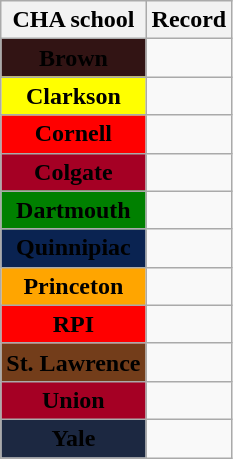<table class="wikitable">
<tr align="center">
<th>CHA school</th>
<th>Record</th>
</tr>
<tr align="center" bgcolor="">
<td bgcolor="#321414"><span> <strong>Brown</strong></span></td>
<td></td>
</tr>
<tr align="center" bgcolor="">
<td bgcolor="yellow"><span> <strong>Clarkson</strong></span></td>
<td></td>
</tr>
<tr align="center" bgcolor="">
<td bgcolor="red"><span> <strong>Cornell</strong></span></td>
<td></td>
</tr>
<tr align="center" bgcolor="">
<td bgcolor="#A50024"><span> <strong>Colgate</strong></span></td>
<td></td>
</tr>
<tr align="center" bgcolor="">
<td bgcolor="green"><span><strong>Dartmouth</strong></span></td>
<td></td>
</tr>
<tr align="center" bgcolor="">
<td bgcolor="#0a2351"><span> <strong>Quinnipiac</strong></span></td>
<td></td>
</tr>
<tr align="center" bgcolor="">
<td bgcolor="orange"><span><strong>Princeton</strong></span></td>
<td></td>
</tr>
<tr align="center" bgcolor="">
<td bgcolor="red"><span> <strong>RPI</strong></span></td>
<td></td>
</tr>
<tr align="center" bgcolor="">
<td bgcolor="#733D1A"><span> <strong>St. Lawrence</strong></span></td>
<td></td>
</tr>
<tr align="center" bgcolor="">
<td bgcolor="#A50024"><span> <strong>Union</strong></span></td>
<td></td>
</tr>
<tr align="center" bgcolor="">
<td bgcolor="#1c2841"><span><strong>Yale</strong></span></td>
<td></td>
</tr>
</table>
